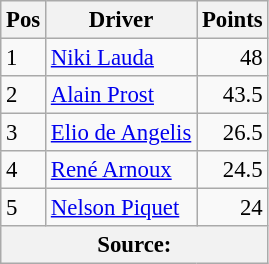<table class="wikitable" style="font-size: 95%;">
<tr>
<th>Pos</th>
<th>Driver</th>
<th>Points</th>
</tr>
<tr>
<td>1</td>
<td> <a href='#'>Niki Lauda</a></td>
<td align="right">48</td>
</tr>
<tr>
<td>2</td>
<td> <a href='#'>Alain Prost</a></td>
<td align="right">43.5</td>
</tr>
<tr>
<td>3</td>
<td> <a href='#'>Elio de Angelis</a></td>
<td align="right">26.5</td>
</tr>
<tr>
<td>4</td>
<td> <a href='#'>René Arnoux</a></td>
<td align="right">24.5</td>
</tr>
<tr>
<td>5</td>
<td> <a href='#'>Nelson Piquet</a></td>
<td align="right">24</td>
</tr>
<tr>
<th colspan=4>Source: </th>
</tr>
</table>
